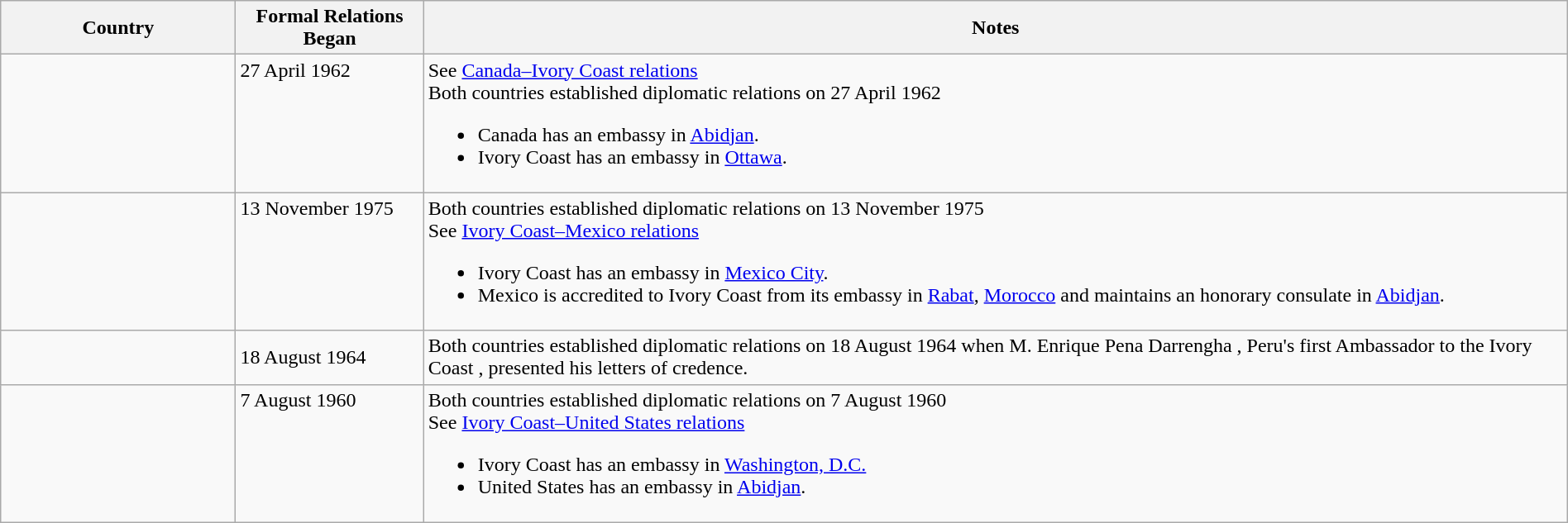<table class="wikitable sortable" style="width:100%; margin:auto;">
<tr>
<th style="width:15%;">Country</th>
<th style="width:12%;">Formal Relations Began</th>
<th>Notes</th>
</tr>
<tr valign="top">
<td></td>
<td>27 April 1962</td>
<td>See <a href='#'>Canada–Ivory Coast relations</a><br>Both countries established diplomatic relations on 27 April 1962<ul><li>Canada has an embassy in <a href='#'>Abidjan</a>.</li><li>Ivory Coast has an embassy in <a href='#'>Ottawa</a>.</li></ul></td>
</tr>
<tr valign="top">
<td></td>
<td>13 November 1975</td>
<td>Both countries established diplomatic relations on 13 November 1975<br>See <a href='#'>Ivory Coast–Mexico relations</a><ul><li>Ivory Coast has an embassy in <a href='#'>Mexico City</a>.</li><li>Mexico is accredited to Ivory Coast from its embassy in <a href='#'>Rabat</a>, <a href='#'>Morocco</a> and maintains an honorary consulate in <a href='#'>Abidjan</a>.</li></ul></td>
</tr>
<tr>
<td></td>
<td>18 August 1964</td>
<td>Both countries established diplomatic relations on 18 August 1964 when M. Enrique Pena Darrengha , Peru's first Ambassador to the Ivory Coast , presented his letters of credence.</td>
</tr>
<tr valign="top">
<td></td>
<td>7 August 1960</td>
<td>Both countries established diplomatic relations on 7 August 1960<br>See <a href='#'>Ivory Coast–United States relations</a><ul><li>Ivory Coast has an embassy in <a href='#'>Washington, D.C.</a></li><li>United States has an embassy in <a href='#'>Abidjan</a>.</li></ul></td>
</tr>
</table>
